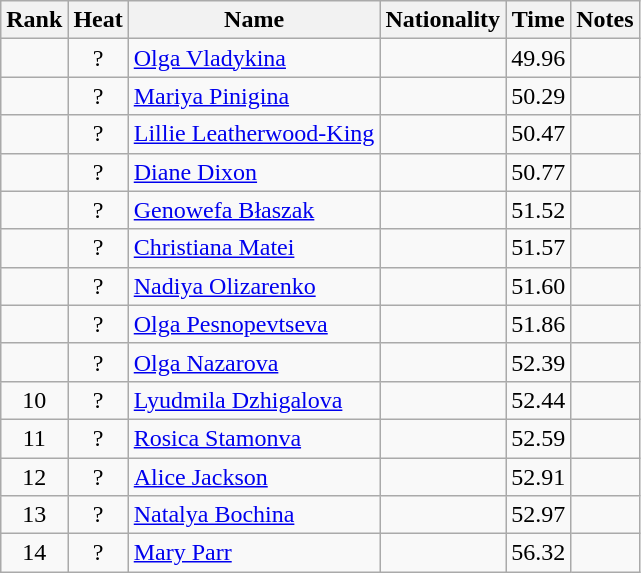<table class="wikitable sortable" style="text-align:center">
<tr>
<th>Rank</th>
<th>Heat</th>
<th>Name</th>
<th>Nationality</th>
<th>Time</th>
<th>Notes</th>
</tr>
<tr>
<td></td>
<td>?</td>
<td align=left><a href='#'>Olga Vladykina</a></td>
<td align=left></td>
<td>49.96</td>
<td></td>
</tr>
<tr>
<td></td>
<td>?</td>
<td align=left><a href='#'>Mariya Pinigina</a></td>
<td align=left></td>
<td>50.29</td>
<td></td>
</tr>
<tr>
<td></td>
<td>?</td>
<td align=left><a href='#'>Lillie Leatherwood-King</a></td>
<td align=left></td>
<td>50.47</td>
<td></td>
</tr>
<tr>
<td></td>
<td>?</td>
<td align=left><a href='#'>Diane Dixon</a></td>
<td align=left></td>
<td>50.77</td>
<td></td>
</tr>
<tr>
<td></td>
<td>?</td>
<td align=left><a href='#'>Genowefa Błaszak</a></td>
<td align=left></td>
<td>51.52</td>
<td></td>
</tr>
<tr>
<td></td>
<td>?</td>
<td align=left><a href='#'>Christiana Matei</a></td>
<td align=left></td>
<td>51.57</td>
<td></td>
</tr>
<tr>
<td></td>
<td>?</td>
<td align=left><a href='#'>Nadiya Olizarenko</a></td>
<td align=left></td>
<td>51.60</td>
<td></td>
</tr>
<tr>
<td></td>
<td>?</td>
<td align=left><a href='#'>Olga Pesnopevtseva</a></td>
<td align=left></td>
<td>51.86</td>
<td></td>
</tr>
<tr>
<td></td>
<td>?</td>
<td align=left><a href='#'>Olga Nazarova</a></td>
<td align=left></td>
<td>52.39</td>
<td></td>
</tr>
<tr>
<td>10</td>
<td>?</td>
<td align=left><a href='#'>Lyudmila Dzhigalova</a></td>
<td align=left></td>
<td>52.44</td>
<td></td>
</tr>
<tr>
<td>11</td>
<td>?</td>
<td align=left><a href='#'>Rosica Stamonva</a></td>
<td align=left></td>
<td>52.59</td>
<td></td>
</tr>
<tr>
<td>12</td>
<td>?</td>
<td align=left><a href='#'>Alice Jackson</a></td>
<td align=left></td>
<td>52.91</td>
<td></td>
</tr>
<tr>
<td>13</td>
<td>?</td>
<td align=left><a href='#'>Natalya Bochina</a></td>
<td align=left></td>
<td>52.97</td>
<td></td>
</tr>
<tr>
<td>14</td>
<td>?</td>
<td align=left><a href='#'>Mary Parr</a></td>
<td align=left></td>
<td>56.32</td>
<td></td>
</tr>
</table>
